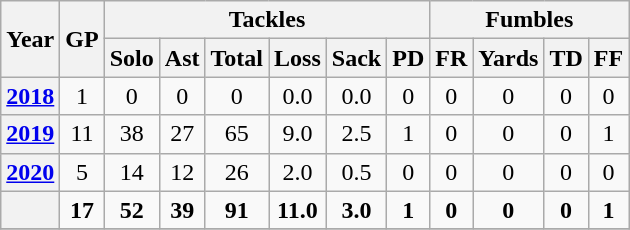<table class="wikitable" style="text-align:center;">
<tr>
<th rowspan="2">Year</th>
<th rowspan="2">GP</th>
<th colspan="6">Tackles</th>
<th colspan="4">Fumbles</th>
</tr>
<tr>
<th>Solo</th>
<th>Ast</th>
<th>Total</th>
<th>Loss</th>
<th>Sack</th>
<th>PD</th>
<th>FR</th>
<th>Yards</th>
<th>TD</th>
<th>FF</th>
</tr>
<tr>
<th><a href='#'>2018</a></th>
<td>1</td>
<td>0</td>
<td>0</td>
<td>0</td>
<td>0.0</td>
<td>0.0</td>
<td>0</td>
<td>0</td>
<td>0</td>
<td>0</td>
<td>0</td>
</tr>
<tr>
<th><a href='#'>2019</a></th>
<td>11</td>
<td>38</td>
<td>27</td>
<td>65</td>
<td>9.0</td>
<td>2.5</td>
<td>1</td>
<td>0</td>
<td>0</td>
<td>0</td>
<td>1</td>
</tr>
<tr>
<th><a href='#'>2020</a></th>
<td>5</td>
<td>14</td>
<td>12</td>
<td>26</td>
<td>2.0</td>
<td>0.5</td>
<td>0</td>
<td>0</td>
<td>0</td>
<td>0</td>
<td>0</td>
</tr>
<tr>
<th></th>
<td><strong>17</strong></td>
<td><strong>52</strong></td>
<td><strong>39</strong></td>
<td><strong>91</strong></td>
<td><strong>11.0</strong></td>
<td><strong>3.0</strong></td>
<td><strong>1</strong></td>
<td><strong>0</strong></td>
<td><strong>0</strong></td>
<td><strong>0</strong></td>
<td><strong>1</strong></td>
</tr>
<tr>
</tr>
</table>
